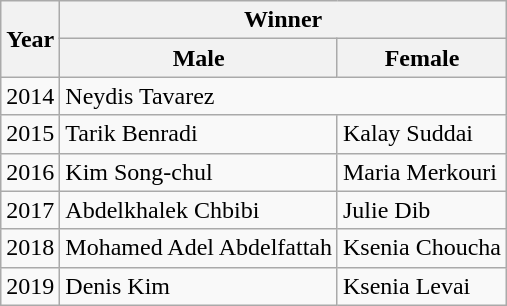<table class="wikitable">
<tr>
<th rowspan="2">Year</th>
<th colspan="2">Winner</th>
</tr>
<tr>
<th>Male</th>
<th>Female</th>
</tr>
<tr>
<td>2014</td>
<td colspan="2"> Neydis Tavarez</td>
</tr>
<tr>
<td>2015</td>
<td> Tarik Benradi</td>
<td> Kalay Suddai</td>
</tr>
<tr>
<td>2016</td>
<td> Kim Song-chul</td>
<td> Maria Merkouri</td>
</tr>
<tr>
<td>2017</td>
<td> Abdelkhalek Chbibi</td>
<td> Julie Dib</td>
</tr>
<tr>
<td>2018</td>
<td> Mohamed Adel Abdelfattah</td>
<td> Ksenia Choucha</td>
</tr>
<tr>
<td>2019</td>
<td> Denis Kim</td>
<td> Ksenia Levai</td>
</tr>
</table>
